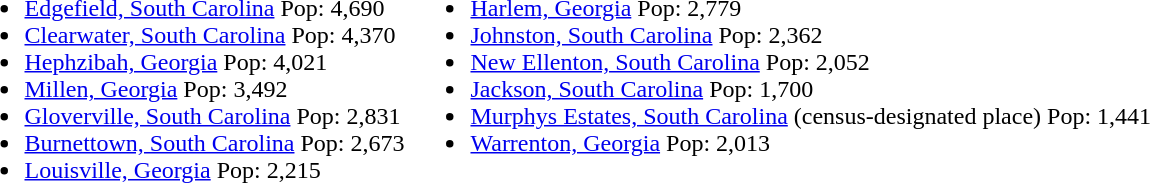<table>
<tr ---- valign="top">
<td><br><ul><li><a href='#'>Edgefield, South Carolina</a> Pop: 4,690</li><li><a href='#'>Clearwater, South Carolina</a> Pop: 4,370</li><li><a href='#'>Hephzibah, Georgia</a> Pop: 4,021</li><li><a href='#'>Millen, Georgia</a> Pop: 3,492</li><li><a href='#'>Gloverville, South Carolina</a> Pop: 2,831</li><li><a href='#'>Burnettown, South Carolina</a> Pop: 2,673</li><li><a href='#'>Louisville, Georgia</a> Pop: 2,215</li></ul></td>
<td><br><ul><li><a href='#'>Harlem, Georgia</a> Pop: 2,779</li><li><a href='#'>Johnston, South Carolina</a> Pop: 2,362</li><li><a href='#'>New Ellenton, South Carolina</a> Pop: 2,052</li><li><a href='#'>Jackson, South Carolina</a> Pop: 1,700</li><li><a href='#'>Murphys Estates, South Carolina</a> (census-designated place) Pop: 1,441</li><li><a href='#'>Warrenton, Georgia</a> Pop:  2,013</li></ul></td>
</tr>
</table>
